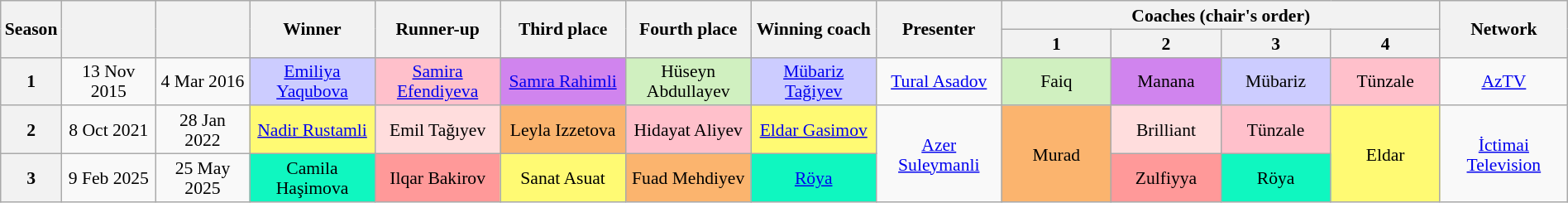<table class="wikitable" style="text-align:center; font-size:90%; line-height:16px;" width="100%">
<tr>
<th rowspan=2 scope="col" width="2%">Season</th>
<th rowspan=2 scope="col" width="6%"></th>
<th rowspan=2 scope="col" width="6%"></th>
<th rowspan=2 scope="col" width="8%">Winner</th>
<th rowspan=2 scope="col" width="8%">Runner-up</th>
<th rowspan=2 scope="col" width="8%">Third place</th>
<th rowspan=2 scope="col" width="8%">Fourth place</th>
<th rowspan=2 scope="col" width="8%">Winning coach</th>
<th rowspan=2 scope="col" width="8%">Presenter</th>
<th colspan=4 scope="col" width="20%">Coaches (chair's order)</th>
<th rowspan="2">Network</th>
</tr>
<tr>
<th scope="col" width="7%">1</th>
<th scope="col" width="7%">2</th>
<th scope="col" width="7%">3</th>
<th scope="col" width="7%">4</th>
</tr>
<tr>
<th>1</th>
<td>13 Nov 2015</td>
<td>4 Mar 2016</td>
<td style="background:#ccf;"><a href='#'>Emiliya Yaqubova</a></td>
<td style="background:pink;"><a href='#'>Samira Efendiyeva</a></td>
<td style="background:#d084ee;"><a href='#'>Samra Rahimli</a></td>
<td style="background:#d0f0c0;">Hüseyn Abdullayev</td>
<td rowspan=1 style="background:#ccf;"><a href='#'>Mübariz Tağiyev</a></td>
<td rowspan="1"><a href='#'>Tural Asadov</a></td>
<td rowspan=1 style="background:#d0f0c0;">Faiq</td>
<td style="background:#d084ee;">Manana</td>
<td style="background:#ccf;">Mübariz</td>
<td rowspan=1 style="background:pink;">Tünzale</td>
<td rowspan="1"><a href='#'>AzTV</a></td>
</tr>
<tr>
<th>2</th>
<td>8 Oct 2021</td>
<td>28 Jan 2022</td>
<td style="background:#fffa73;"><a href='#'>Nadir Rustamli</a></td>
<td style="background:#ffdddd;">Emil Tağıyev</td>
<td style="background:#fbb46e;">Leyla Izzetova</td>
<td style="background:pink;">Hidayat Aliyev</td>
<td style="background:#fffa73;"><a href='#'>Eldar Gasimov</a></td>
<td rowspan="2"><a href='#'>Azer Suleymanli</a></td>
<td rowspan="2" style="background:#fbb46e;">Murad</td>
<td style="background:#ffdddd;">Brilliant</td>
<td style="background:pink;">Tünzale</td>
<td rowspan="2" style="background:#fffa73;">Eldar</td>
<td rowspan="2"><a href='#'>İctimai Television</a></td>
</tr>
<tr>
<th>3</th>
<td>9 Feb 2025</td>
<td>25 May 2025</td>
<td style="background:#0ff7c0">Camila Haşimova</td>
<td style="background:#ff9999">Ilqar Bakirov</td>
<td style="background:#fffa73;">Sanat Asuat</td>
<td style="background:#fbb46e;">Fuad Mehdiyev</td>
<td style="background:#0ff7c0"><a href='#'>Röya</a></td>
<td style="background:#ff9999">Zulfiyya</td>
<td style="background:#0ff7c0">Röya</td>
</tr>
</table>
